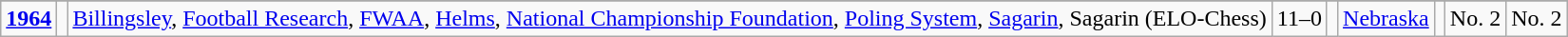<table class="wikitable">
<tr>
</tr>
<tr>
<td><strong><a href='#'>1964</a></strong></td>
<td></td>
<td><a href='#'>Billingsley</a>, <a href='#'>Football Research</a>, <a href='#'>FWAA</a>, <a href='#'>Helms</a>, <a href='#'>National Championship Foundation</a>, <a href='#'>Poling System</a>, <a href='#'>Sagarin</a>, Sagarin (ELO-Chess)</td>
<td>11–0</td>
<td></td>
<td><a href='#'>Nebraska</a></td>
<td></td>
<td>No. 2</td>
<td>No. 2</td>
</tr>
</table>
